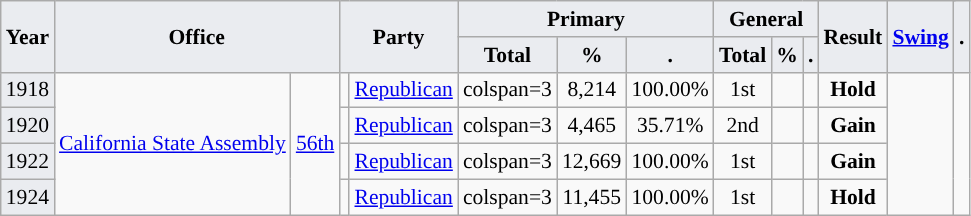<table class="wikitable" style="font-size:90%; text-align:center;">
<tr>
<th style="background-color:#EAECF0;" rowspan=2>Year</th>
<th colspan="2" rowspan="2" style="background-color:#EAECF0;">Office</th>
<th style="background-color:#EAECF0;" colspan=2 rowspan=2>Party</th>
<th style="background-color:#EAECF0;" colspan=3>Primary</th>
<th style="background-color:#EAECF0;" colspan=3>General</th>
<th style="background-color:#EAECF0;" rowspan=2>Result</th>
<th style="background-color:#EAECF0;" colspan=2 rowspan=2><a href='#'>Swing</a></th>
<th style="background-color:#EAECF0;" rowspan=2>.</th>
</tr>
<tr>
<th style="background-color:#EAECF0;">Total</th>
<th style="background-color:#EAECF0;">%</th>
<th style="background-color:#EAECF0;">.</th>
<th style="background-color:#EAECF0;">Total</th>
<th style="background-color:#EAECF0;">%</th>
<th style="background-color:#EAECF0;">.</th>
</tr>
<tr>
<td style="background-color:#EAECF0;">1918</td>
<td rowspan=4><a href='#'>California State Assembly</a></td>
<td rowspan="4"><a href='#'>56th</a></td>
<td style="background-color:"></td>
<td><a href='#'>Republican</a></td>
<td>colspan=3 </td>
<td>8,214</td>
<td>100.00%</td>
<td>1st</td>
<td></td>
<td style="background-color:"></td>
<td><strong>Hold</strong></td>
<td rowspan="4"></td>
</tr>
<tr>
<td style="background-color:#EAECF0;">1920</td>
<td style="background-color:"></td>
<td><a href='#'>Republican</a></td>
<td>colspan=3 </td>
<td>4,465</td>
<td>35.71%</td>
<td>2nd</td>
<td></td>
<td style="background-color:"></td>
<td><strong>Gain</strong></td>
</tr>
<tr>
<td style="background-color:#EAECF0;">1922</td>
<td style="background-color:"></td>
<td><a href='#'>Republican</a></td>
<td>colspan=3 </td>
<td>12,669</td>
<td>100.00%</td>
<td>1st</td>
<td></td>
<td style="background-color:"></td>
<td><strong>Gain</strong></td>
</tr>
<tr>
<td style="background-color:#EAECF0;">1924</td>
<td style="background-color:"></td>
<td><a href='#'>Republican</a></td>
<td>colspan=3 </td>
<td>11,455</td>
<td>100.00%</td>
<td>1st</td>
<td></td>
<td style="background-color:"></td>
<td><strong>Hold</strong></td>
</tr>
</table>
